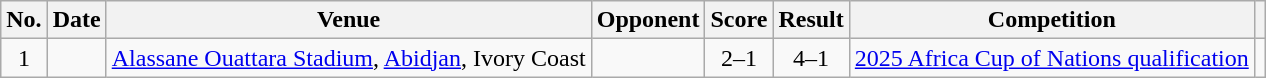<table class="wikitable sortable">
<tr>
<th scope="col">No.</th>
<th scope="col">Date</th>
<th scope="col">Venue</th>
<th scope="col">Opponent</th>
<th scope="col">Score</th>
<th scope="col">Result</th>
<th scope="col">Competition</th>
<th scope="col" class="unsortable"></th>
</tr>
<tr>
<td style="text-align:center">1</td>
<td></td>
<td><a href='#'>Alassane Ouattara Stadium</a>, <a href='#'>Abidjan</a>, Ivory Coast</td>
<td></td>
<td style="text-align:center">2–1</td>
<td style="text-align:center">4–1</td>
<td><a href='#'>2025 Africa Cup of Nations qualification</a></td>
<td></td>
</tr>
</table>
